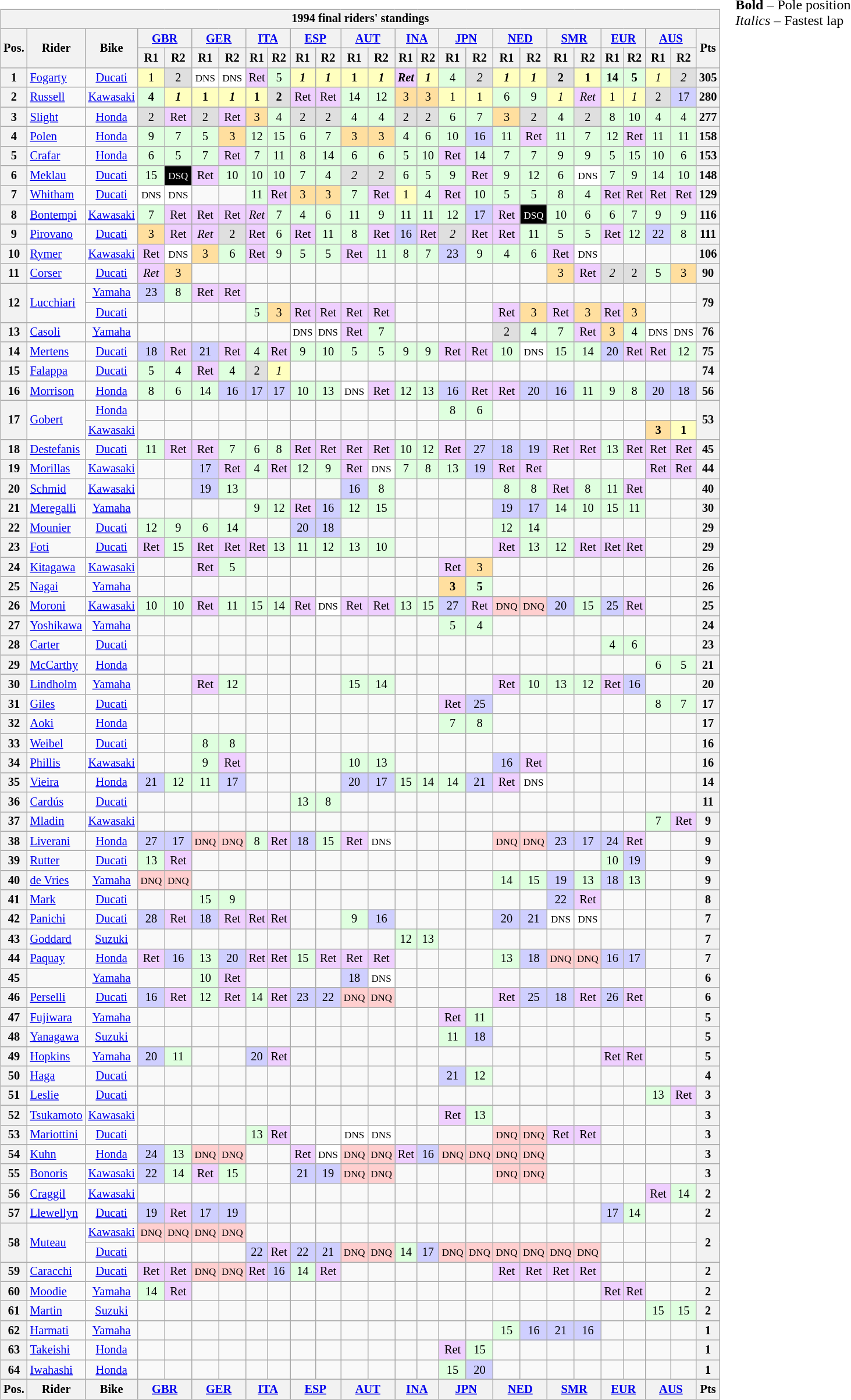<table>
<tr>
<td><br><table class="wikitable" style="font-size: 85%; text-align: center">
<tr>
<th colspan=34>1994 final riders' standings</th>
</tr>
<tr valign="top">
<th valign="middle" rowspan=2>Pos.</th>
<th valign="middle" rowspan=2>Rider</th>
<th valign="middle" rowspan=2>Bike</th>
<th colspan=2><a href='#'>GBR</a><br></th>
<th colspan=2><a href='#'>GER</a><br></th>
<th colspan=2><a href='#'>ITA</a><br></th>
<th colspan=2><a href='#'>ESP</a><br></th>
<th colspan=2><a href='#'>AUT</a><br></th>
<th colspan=2><a href='#'>INA</a><br></th>
<th colspan=2><a href='#'>JPN</a><br></th>
<th colspan=2><a href='#'>NED</a><br></th>
<th colspan=2><a href='#'>SMR</a><br></th>
<th colspan=2><a href='#'>EUR</a><br></th>
<th colspan=2><a href='#'>AUS</a><br></th>
<th valign="middle" rowspan=2>Pts</th>
</tr>
<tr>
<th>R1</th>
<th>R2</th>
<th>R1</th>
<th>R2</th>
<th>R1</th>
<th>R2</th>
<th>R1</th>
<th>R2</th>
<th>R1</th>
<th>R2</th>
<th>R1</th>
<th>R2</th>
<th>R1</th>
<th>R2</th>
<th>R1</th>
<th>R2</th>
<th>R1</th>
<th>R2</th>
<th>R1</th>
<th>R2</th>
<th>R1</th>
<th>R2</th>
</tr>
<tr>
<th>1</th>
<td align="left"> <a href='#'>Fogarty</a></td>
<td><a href='#'>Ducati</a></td>
<td style="background:#ffffbf;">1</td>
<td style="background:#dfdfdf;">2</td>
<td style="background:#ffffff;"><small>DNS</small></td>
<td style="background:#ffffff;"><small>DNS</small></td>
<td style="background:#efcfff;">Ret</td>
<td style="background:#dfffdf;">5</td>
<td style="background:#ffffbf;"><strong><em>1</em></strong></td>
<td style="background:#ffffbf;"><strong><em>1</em></strong></td>
<td style="background:#ffffbf;"><strong>1</strong></td>
<td style="background:#ffffbf;"><strong><em>1</em></strong></td>
<td style="background:#efcfff;"><strong><em>Ret</em></strong></td>
<td style="background:#ffffbf;"><strong><em>1</em></strong></td>
<td style="background:#dfffdf;">4</td>
<td style="background:#dfdfdf;"><em>2</em></td>
<td style="background:#ffffbf;"><strong><em>1</em></strong></td>
<td style="background:#ffffbf;"><strong><em>1</em></strong></td>
<td style="background:#dfdfdf;"><strong>2</strong></td>
<td style="background:#ffffbf;"><strong>1</strong></td>
<td style="background:#dfffdf;"><strong>14</strong></td>
<td style="background:#dfffdf;"><strong>5</strong></td>
<td style="background:#ffffbf;"><em>1</em></td>
<td style="background:#dfdfdf;"><em>2</em></td>
<th>305</th>
</tr>
<tr>
<th>2</th>
<td align="left"> <a href='#'>Russell</a></td>
<td><a href='#'>Kawasaki</a></td>
<td style="background:#dfffdf;"><strong>4</strong></td>
<td style="background:#ffffbf;"><strong><em>1</em></strong></td>
<td style="background:#ffffbf;"><strong>1</strong></td>
<td style="background:#ffffbf;"><strong><em>1</em></strong></td>
<td style="background:#ffffbf;"><strong>1</strong></td>
<td style="background:#dfdfdf;"><strong>2</strong></td>
<td style="background:#efcfff;">Ret</td>
<td style="background:#efcfff;">Ret</td>
<td style="background:#dfffdf;">14</td>
<td style="background:#dfffdf;">12</td>
<td style="background:#ffdf9f;">3</td>
<td style="background:#ffdf9f;">3</td>
<td style="background:#ffffbf;">1</td>
<td style="background:#ffffbf;">1</td>
<td style="background:#dfffdf;">6</td>
<td style="background:#dfffdf;">9</td>
<td style="background:#ffffbf;"><em>1</em></td>
<td style="background:#efcfff;"><em>Ret</em></td>
<td style="background:#ffffbf;">1</td>
<td style="background:#ffffbf;"><em>1</em></td>
<td style="background:#dfdfdf;">2</td>
<td style="background:#cfcfff;">17</td>
<th>280</th>
</tr>
<tr>
<th>3</th>
<td align="left"> <a href='#'>Slight</a></td>
<td><a href='#'>Honda</a></td>
<td style="background:#dfdfdf;">2</td>
<td style="background:#efcfff;">Ret</td>
<td style="background:#dfdfdf;">2</td>
<td style="background:#efcfff;">Ret</td>
<td style="background:#ffdf9f;">3</td>
<td style="background:#dfffdf;">4</td>
<td style="background:#dfdfdf;">2</td>
<td style="background:#dfdfdf;">2</td>
<td style="background:#dfffdf;">4</td>
<td style="background:#dfffdf;">4</td>
<td style="background:#dfdfdf;">2</td>
<td style="background:#dfdfdf;">2</td>
<td style="background:#dfffdf;">6</td>
<td style="background:#dfffdf;">7</td>
<td style="background:#ffdf9f;">3</td>
<td style="background:#dfdfdf;">2</td>
<td style="background:#dfffdf;">4</td>
<td style="background:#dfdfdf;">2</td>
<td style="background:#dfffdf;">8</td>
<td style="background:#dfffdf;">10</td>
<td style="background:#dfffdf;">4</td>
<td style="background:#dfffdf;">4</td>
<th>277</th>
</tr>
<tr>
<th>4</th>
<td align="left"> <a href='#'>Polen</a></td>
<td><a href='#'>Honda</a></td>
<td style="background:#dfffdf;">9</td>
<td style="background:#dfffdf;">7</td>
<td style="background:#dfffdf;">5</td>
<td style="background:#ffdf9f;">3</td>
<td style="background:#dfffdf;">12</td>
<td style="background:#dfffdf;">15</td>
<td style="background:#dfffdf;">6</td>
<td style="background:#dfffdf;">7</td>
<td style="background:#ffdf9f;">3</td>
<td style="background:#ffdf9f;">3</td>
<td style="background:#dfffdf;">4</td>
<td style="background:#dfffdf;">6</td>
<td style="background:#dfffdf;">10</td>
<td style="background:#cfcfff;">16</td>
<td style="background:#dfffdf;">11</td>
<td style="background:#efcfff;">Ret</td>
<td style="background:#dfffdf;">11</td>
<td style="background:#dfffdf;">7</td>
<td style="background:#dfffdf;">12</td>
<td style="background:#efcfff;">Ret</td>
<td style="background:#dfffdf;">11</td>
<td style="background:#dfffdf;">11</td>
<th>158</th>
</tr>
<tr>
<th>5</th>
<td align="left"> <a href='#'>Crafar</a></td>
<td><a href='#'>Honda</a></td>
<td style="background:#dfffdf;">6</td>
<td style="background:#dfffdf;">5</td>
<td style="background:#dfffdf;">7</td>
<td style="background:#efcfff;">Ret</td>
<td style="background:#dfffdf;">7</td>
<td style="background:#dfffdf;">11</td>
<td style="background:#dfffdf;">8</td>
<td style="background:#dfffdf;">14</td>
<td style="background:#dfffdf;">6</td>
<td style="background:#dfffdf;">6</td>
<td style="background:#dfffdf;">5</td>
<td style="background:#dfffdf;">10</td>
<td style="background:#efcfff;">Ret</td>
<td style="background:#dfffdf;">14</td>
<td style="background:#dfffdf;">7</td>
<td style="background:#dfffdf;">7</td>
<td style="background:#dfffdf;">9</td>
<td style="background:#dfffdf;">9</td>
<td style="background:#dfffdf;">5</td>
<td style="background:#dfffdf;">15</td>
<td style="background:#dfffdf;">10</td>
<td style="background:#dfffdf;">6</td>
<th>153</th>
</tr>
<tr>
<th>6</th>
<td align="left"> <a href='#'>Meklau</a></td>
<td><a href='#'>Ducati</a></td>
<td style="background:#dfffdf;">15</td>
<td style="background:#000000; color:white"><small>DSQ</small></td>
<td style="background:#efcfff;">Ret</td>
<td style="background:#dfffdf;">10</td>
<td style="background:#dfffdf;">10</td>
<td style="background:#dfffdf;">10</td>
<td style="background:#dfffdf;">7</td>
<td style="background:#dfffdf;">4</td>
<td style="background:#dfdfdf;"><em>2</em></td>
<td style="background:#dfdfdf;">2</td>
<td style="background:#dfffdf;">6</td>
<td style="background:#dfffdf;">5</td>
<td style="background:#dfffdf;">9</td>
<td style="background:#efcfff;">Ret</td>
<td style="background:#dfffdf;">9</td>
<td style="background:#dfffdf;">12</td>
<td style="background:#dfffdf;">6</td>
<td style="background:#ffffff;"><small>DNS</small></td>
<td style="background:#dfffdf;">7</td>
<td style="background:#dfffdf;">9</td>
<td style="background:#dfffdf;">14</td>
<td style="background:#dfffdf;">10</td>
<th>148</th>
</tr>
<tr>
<th>7</th>
<td align="left"> <a href='#'>Whitham</a></td>
<td><a href='#'>Ducati</a></td>
<td style="background:#ffffff;"><small>DNS</small></td>
<td style="background:#ffffff;"><small>DNS</small></td>
<td></td>
<td></td>
<td style="background:#dfffdf;">11</td>
<td style="background:#efcfff;">Ret</td>
<td style="background:#ffdf9f;">3</td>
<td style="background:#ffdf9f;">3</td>
<td style="background:#dfffdf;">7</td>
<td style="background:#efcfff;">Ret</td>
<td style="background:#ffffbf;">1</td>
<td style="background:#dfffdf;">4</td>
<td style="background:#efcfff;">Ret</td>
<td style="background:#dfffdf;">10</td>
<td style="background:#dfffdf;">5</td>
<td style="background:#dfffdf;">5</td>
<td style="background:#dfffdf;">8</td>
<td style="background:#dfffdf;">4</td>
<td style="background:#efcfff;">Ret</td>
<td style="background:#efcfff;">Ret</td>
<td style="background:#efcfff;">Ret</td>
<td style="background:#efcfff;">Ret</td>
<th>129</th>
</tr>
<tr>
<th>8</th>
<td align="left"> <a href='#'>Bontempi</a></td>
<td><a href='#'>Kawasaki</a></td>
<td style="background:#dfffdf;">7</td>
<td style="background:#efcfff;">Ret</td>
<td style="background:#efcfff;">Ret</td>
<td style="background:#efcfff;">Ret</td>
<td style="background:#efcfff;"><em>Ret</em></td>
<td style="background:#dfffdf;">7</td>
<td style="background:#dfffdf;">4</td>
<td style="background:#dfffdf;">6</td>
<td style="background:#dfffdf;">11</td>
<td style="background:#dfffdf;">9</td>
<td style="background:#dfffdf;">11</td>
<td style="background:#dfffdf;">11</td>
<td style="background:#dfffdf;">12</td>
<td style="background:#cfcfff;">17</td>
<td style="background:#efcfff;">Ret</td>
<td style="background:#000000; color:white"><small>DSQ</small></td>
<td style="background:#dfffdf;">10</td>
<td style="background:#dfffdf;">6</td>
<td style="background:#dfffdf;">6</td>
<td style="background:#dfffdf;">7</td>
<td style="background:#dfffdf;">9</td>
<td style="background:#dfffdf;">9</td>
<th>116</th>
</tr>
<tr>
<th>9</th>
<td align="left"> <a href='#'>Pirovano</a></td>
<td><a href='#'>Ducati</a></td>
<td style="background:#ffdf9f;">3</td>
<td style="background:#efcfff;">Ret</td>
<td style="background:#efcfff;"><em>Ret</em></td>
<td style="background:#dfdfdf;">2</td>
<td style="background:#efcfff;">Ret</td>
<td style="background:#dfffdf;">6</td>
<td style="background:#efcfff;">Ret</td>
<td style="background:#dfffdf;">11</td>
<td style="background:#dfffdf;">8</td>
<td style="background:#efcfff;">Ret</td>
<td style="background:#cfcfff;">16</td>
<td style="background:#efcfff;">Ret</td>
<td style="background:#dfdfdf;"><em>2</em></td>
<td style="background:#efcfff;">Ret</td>
<td style="background:#efcfff;">Ret</td>
<td style="background:#dfffdf;">11</td>
<td style="background:#dfffdf;">5</td>
<td style="background:#dfffdf;">5</td>
<td style="background:#efcfff;">Ret</td>
<td style="background:#dfffdf;">12</td>
<td style="background:#cfcfff;">22</td>
<td style="background:#dfffdf;">8</td>
<th>111</th>
</tr>
<tr>
<th>10</th>
<td align="left"> <a href='#'>Rymer</a></td>
<td><a href='#'>Kawasaki</a></td>
<td style="background:#efcfff;">Ret</td>
<td style="background:#ffffff;"><small>DNS</small></td>
<td style="background:#ffdf9f;">3</td>
<td style="background:#dfffdf;">6</td>
<td style="background:#efcfff;">Ret</td>
<td style="background:#dfffdf;">9</td>
<td style="background:#dfffdf;">5</td>
<td style="background:#dfffdf;">5</td>
<td style="background:#efcfff;">Ret</td>
<td style="background:#dfffdf;">11</td>
<td style="background:#dfffdf;">8</td>
<td style="background:#dfffdf;">7</td>
<td style="background:#cfcfff;">23</td>
<td style="background:#dfffdf;">9</td>
<td style="background:#dfffdf;">4</td>
<td style="background:#dfffdf;">6</td>
<td style="background:#efcfff;">Ret</td>
<td style="background:#ffffff;"><small>DNS</small></td>
<td></td>
<td></td>
<td></td>
<td></td>
<th>106</th>
</tr>
<tr>
<th>11</th>
<td align="left"> <a href='#'>Corser</a></td>
<td><a href='#'>Ducati</a></td>
<td style="background:#efcfff;"><em>Ret</em></td>
<td style="background:#ffdf9f;">3</td>
<td></td>
<td></td>
<td></td>
<td></td>
<td></td>
<td></td>
<td></td>
<td></td>
<td></td>
<td></td>
<td></td>
<td></td>
<td></td>
<td></td>
<td style="background:#ffdf9f;">3</td>
<td style="background:#efcfff;">Ret</td>
<td style="background:#dfdfdf;"><em>2</em></td>
<td style="background:#dfdfdf;">2</td>
<td style="background:#dfffdf;">5</td>
<td style="background:#ffdf9f;">3</td>
<th>90</th>
</tr>
<tr>
<th rowspan=2>12</th>
<td align="left" rowspan=2> <a href='#'>Lucchiari</a></td>
<td><a href='#'>Yamaha</a></td>
<td style="background:#cfcfff;">23</td>
<td style="background:#dfffdf;">8</td>
<td style="background:#efcfff;">Ret</td>
<td style="background:#efcfff;">Ret</td>
<td></td>
<td></td>
<td></td>
<td></td>
<td></td>
<td></td>
<td></td>
<td></td>
<td></td>
<td></td>
<td></td>
<td></td>
<td></td>
<td></td>
<td></td>
<td></td>
<td></td>
<td></td>
<th rowspan=2>79</th>
</tr>
<tr>
<td><a href='#'>Ducati</a></td>
<td></td>
<td></td>
<td></td>
<td></td>
<td style="background:#dfffdf;">5</td>
<td style="background:#ffdf9f;">3</td>
<td style="background:#efcfff;">Ret</td>
<td style="background:#efcfff;">Ret</td>
<td style="background:#efcfff;">Ret</td>
<td style="background:#efcfff;">Ret</td>
<td></td>
<td></td>
<td></td>
<td></td>
<td style="background:#efcfff;">Ret</td>
<td style="background:#ffdf9f;">3</td>
<td style="background:#efcfff;">Ret</td>
<td style="background:#ffdf9f;">3</td>
<td style="background:#efcfff;">Ret</td>
<td style="background:#ffdf9f;">3</td>
<td></td>
<td></td>
</tr>
<tr>
<th>13</th>
<td align="left"> <a href='#'>Casoli</a></td>
<td><a href='#'>Yamaha</a></td>
<td></td>
<td></td>
<td></td>
<td></td>
<td></td>
<td></td>
<td style="background:#ffffff;"><small>DNS</small></td>
<td style="background:#ffffff;"><small>DNS</small></td>
<td style="background:#efcfff;">Ret</td>
<td style="background:#dfffdf;">7</td>
<td></td>
<td></td>
<td></td>
<td></td>
<td style="background:#dfdfdf;">2</td>
<td style="background:#dfffdf;">4</td>
<td style="background:#dfffdf;">7</td>
<td style="background:#efcfff;">Ret</td>
<td style="background:#ffdf9f;">3</td>
<td style="background:#dfffdf;">4</td>
<td style="background:#ffffff;"><small>DNS</small></td>
<td style="background:#ffffff;"><small>DNS</small></td>
<th>76</th>
</tr>
<tr>
<th>14</th>
<td align="left"> <a href='#'>Mertens</a></td>
<td><a href='#'>Ducati</a></td>
<td style="background:#cfcfff;">18</td>
<td style="background:#efcfff;">Ret</td>
<td style="background:#cfcfff;">21</td>
<td style="background:#efcfff;">Ret</td>
<td style="background:#dfffdf;">4</td>
<td style="background:#efcfff;">Ret</td>
<td style="background:#dfffdf;">9</td>
<td style="background:#dfffdf;">10</td>
<td style="background:#dfffdf;">5</td>
<td style="background:#dfffdf;">5</td>
<td style="background:#dfffdf;">9</td>
<td style="background:#dfffdf;">9</td>
<td style="background:#efcfff;">Ret</td>
<td style="background:#efcfff;">Ret</td>
<td style="background:#dfffdf;">10</td>
<td style="background:#ffffff;"><small>DNS</small></td>
<td style="background:#dfffdf;">15</td>
<td style="background:#dfffdf;">14</td>
<td style="background:#cfcfff;">20</td>
<td style="background:#efcfff;">Ret</td>
<td style="background:#efcfff;">Ret</td>
<td style="background:#dfffdf;">12</td>
<th>75</th>
</tr>
<tr>
<th>15</th>
<td align="left"> <a href='#'>Falappa</a></td>
<td><a href='#'>Ducati</a></td>
<td style="background:#dfffdf;">5</td>
<td style="background:#dfffdf;">4</td>
<td style="background:#efcfff;">Ret</td>
<td style="background:#dfffdf;">4</td>
<td style="background:#dfdfdf;">2</td>
<td style="background:#ffffbf;"><em>1</em></td>
<td></td>
<td></td>
<td></td>
<td></td>
<td></td>
<td></td>
<td></td>
<td></td>
<td></td>
<td></td>
<td></td>
<td></td>
<td></td>
<td></td>
<td></td>
<td></td>
<th>74</th>
</tr>
<tr>
<th>16</th>
<td align="left"> <a href='#'>Morrison</a></td>
<td><a href='#'>Honda</a></td>
<td style="background:#dfffdf;">8</td>
<td style="background:#dfffdf;">6</td>
<td style="background:#dfffdf;">14</td>
<td style="background:#cfcfff;">16</td>
<td style="background:#cfcfff;">17</td>
<td style="background:#cfcfff;">17</td>
<td style="background:#dfffdf;">10</td>
<td style="background:#dfffdf;">13</td>
<td style="background:#ffffff;"><small>DNS</small></td>
<td style="background:#efcfff;">Ret</td>
<td style="background:#dfffdf;">12</td>
<td style="background:#dfffdf;">13</td>
<td style="background:#cfcfff;">16</td>
<td style="background:#efcfff;">Ret</td>
<td style="background:#efcfff;">Ret</td>
<td style="background:#cfcfff;">20</td>
<td style="background:#cfcfff;">16</td>
<td style="background:#dfffdf;">11</td>
<td style="background:#dfffdf;">9</td>
<td style="background:#dfffdf;">8</td>
<td style="background:#cfcfff;">20</td>
<td style="background:#cfcfff;">18</td>
<th>56</th>
</tr>
<tr>
<th rowspan=2>17</th>
<td align="left" rowspan=2> <a href='#'>Gobert</a></td>
<td><a href='#'>Honda</a></td>
<td></td>
<td></td>
<td></td>
<td></td>
<td></td>
<td></td>
<td></td>
<td></td>
<td></td>
<td></td>
<td></td>
<td></td>
<td style="background:#dfffdf;">8</td>
<td style="background:#dfffdf;">6</td>
<td></td>
<td></td>
<td></td>
<td></td>
<td></td>
<td></td>
<td></td>
<td></td>
<th rowspan=2>53</th>
</tr>
<tr>
<td><a href='#'>Kawasaki</a></td>
<td></td>
<td></td>
<td></td>
<td></td>
<td></td>
<td></td>
<td></td>
<td></td>
<td></td>
<td></td>
<td></td>
<td></td>
<td></td>
<td></td>
<td></td>
<td></td>
<td></td>
<td></td>
<td></td>
<td></td>
<td style="background:#ffdf9f;"><strong>3</strong></td>
<td style="background:#ffffbf;"><strong>1</strong></td>
</tr>
<tr>
<th>18</th>
<td align="left"> <a href='#'>Destefanis</a></td>
<td><a href='#'>Ducati</a></td>
<td style="background:#dfffdf;">11</td>
<td style="background:#efcfff;">Ret</td>
<td style="background:#efcfff;">Ret</td>
<td style="background:#dfffdf;">7</td>
<td style="background:#dfffdf;">6</td>
<td style="background:#dfffdf;">8</td>
<td style="background:#efcfff;">Ret</td>
<td style="background:#efcfff;">Ret</td>
<td style="background:#efcfff;">Ret</td>
<td style="background:#efcfff;">Ret</td>
<td style="background:#dfffdf;">10</td>
<td style="background:#dfffdf;">12</td>
<td style="background:#efcfff;">Ret</td>
<td style="background:#cfcfff;">27</td>
<td style="background:#cfcfff;">18</td>
<td style="background:#cfcfff;">19</td>
<td style="background:#efcfff;">Ret</td>
<td style="background:#efcfff;">Ret</td>
<td style="background:#dfffdf;">13</td>
<td style="background:#efcfff;">Ret</td>
<td style="background:#efcfff;">Ret</td>
<td style="background:#efcfff;">Ret</td>
<th>45</th>
</tr>
<tr>
<th>19</th>
<td align="left"> <a href='#'>Morillas</a></td>
<td><a href='#'>Kawasaki</a></td>
<td></td>
<td></td>
<td style="background:#cfcfff;">17</td>
<td style="background:#efcfff;">Ret</td>
<td style="background:#dfffdf;">4</td>
<td style="background:#efcfff;">Ret</td>
<td style="background:#dfffdf;">12</td>
<td style="background:#dfffdf;">9</td>
<td style="background:#efcfff;">Ret</td>
<td style="background:#ffffff;"><small>DNS</small></td>
<td style="background:#dfffdf;">7</td>
<td style="background:#dfffdf;">8</td>
<td style="background:#dfffdf;">13</td>
<td style="background:#cfcfff;">19</td>
<td style="background:#efcfff;">Ret</td>
<td style="background:#efcfff;">Ret</td>
<td></td>
<td></td>
<td></td>
<td></td>
<td style="background:#efcfff;">Ret</td>
<td style="background:#efcfff;">Ret</td>
<th>44</th>
</tr>
<tr>
<th>20</th>
<td align="left"> <a href='#'>Schmid</a></td>
<td><a href='#'>Kawasaki</a></td>
<td></td>
<td></td>
<td style="background:#cfcfff;">19</td>
<td style="background:#dfffdf;">13</td>
<td></td>
<td></td>
<td></td>
<td></td>
<td style="background:#cfcfff;">16</td>
<td style="background:#dfffdf;">8</td>
<td></td>
<td></td>
<td></td>
<td></td>
<td style="background:#dfffdf;">8</td>
<td style="background:#dfffdf;">8</td>
<td style="background:#efcfff;">Ret</td>
<td style="background:#dfffdf;">8</td>
<td style="background:#dfffdf;">11</td>
<td style="background:#efcfff;">Ret</td>
<td></td>
<td></td>
<th>40</th>
</tr>
<tr>
<th>21</th>
<td align="left"> <a href='#'>Meregalli</a></td>
<td><a href='#'>Yamaha</a></td>
<td></td>
<td></td>
<td></td>
<td></td>
<td style="background:#dfffdf;">9</td>
<td style="background:#dfffdf;">12</td>
<td style="background:#efcfff;">Ret</td>
<td style="background:#cfcfff;">16</td>
<td style="background:#dfffdf;">12</td>
<td style="background:#dfffdf;">15</td>
<td></td>
<td></td>
<td></td>
<td></td>
<td style="background:#cfcfff;">19</td>
<td style="background:#cfcfff;">17</td>
<td style="background:#dfffdf;">14</td>
<td style="background:#dfffdf;">10</td>
<td style="background:#dfffdf;">15</td>
<td style="background:#dfffdf;">11</td>
<td></td>
<td></td>
<th>30</th>
</tr>
<tr>
<th>22</th>
<td align="left"> <a href='#'>Mounier</a></td>
<td><a href='#'>Ducati</a></td>
<td style="background:#dfffdf;">12</td>
<td style="background:#dfffdf;">9</td>
<td style="background:#dfffdf;">6</td>
<td style="background:#dfffdf;">14</td>
<td></td>
<td></td>
<td style="background:#cfcfff;">20</td>
<td style="background:#cfcfff;">18</td>
<td></td>
<td></td>
<td></td>
<td></td>
<td></td>
<td></td>
<td style="background:#dfffdf;">12</td>
<td style="background:#dfffdf;">14</td>
<td></td>
<td></td>
<td></td>
<td></td>
<td></td>
<td></td>
<th>29</th>
</tr>
<tr>
<th>23</th>
<td align="left"> <a href='#'>Foti</a></td>
<td><a href='#'>Ducati</a></td>
<td style="background:#efcfff;">Ret</td>
<td style="background:#dfffdf;">15</td>
<td style="background:#efcfff;">Ret</td>
<td style="background:#efcfff;">Ret</td>
<td style="background:#efcfff;">Ret</td>
<td style="background:#dfffdf;">13</td>
<td style="background:#dfffdf;">11</td>
<td style="background:#dfffdf;">12</td>
<td style="background:#dfffdf;">13</td>
<td style="background:#dfffdf;">10</td>
<td></td>
<td></td>
<td></td>
<td></td>
<td style="background:#efcfff;">Ret</td>
<td style="background:#dfffdf;">13</td>
<td style="background:#dfffdf;">12</td>
<td style="background:#efcfff;">Ret</td>
<td style="background:#efcfff;">Ret</td>
<td style="background:#efcfff;">Ret</td>
<td></td>
<td></td>
<th>29</th>
</tr>
<tr>
<th>24</th>
<td align="left"> <a href='#'>Kitagawa</a></td>
<td><a href='#'>Kawasaki</a></td>
<td></td>
<td></td>
<td style="background:#efcfff;">Ret</td>
<td style="background:#dfffdf;">5</td>
<td></td>
<td></td>
<td></td>
<td></td>
<td></td>
<td></td>
<td></td>
<td></td>
<td style="background:#efcfff;">Ret</td>
<td style="background:#ffdf9f;">3</td>
<td></td>
<td></td>
<td></td>
<td></td>
<td></td>
<td></td>
<td></td>
<td></td>
<th>26</th>
</tr>
<tr>
<th>25</th>
<td align="left"> <a href='#'>Nagai</a></td>
<td><a href='#'>Yamaha</a></td>
<td></td>
<td></td>
<td></td>
<td></td>
<td></td>
<td></td>
<td></td>
<td></td>
<td></td>
<td></td>
<td></td>
<td></td>
<td style="background:#ffdf9f;"><strong>3</strong></td>
<td style="background:#dfffdf;"><strong>5</strong></td>
<td></td>
<td></td>
<td></td>
<td></td>
<td></td>
<td></td>
<td></td>
<td></td>
<th>26</th>
</tr>
<tr>
<th>26</th>
<td align="left"> <a href='#'>Moroni</a></td>
<td><a href='#'>Kawasaki</a></td>
<td style="background:#dfffdf;">10</td>
<td style="background:#dfffdf;">10</td>
<td style="background:#efcfff;">Ret</td>
<td style="background:#dfffdf;">11</td>
<td style="background:#dfffdf;">15</td>
<td style="background:#dfffdf;">14</td>
<td style="background:#efcfff;">Ret</td>
<td style="background:#ffffff;"><small>DNS</small></td>
<td style="background:#efcfff;">Ret</td>
<td style="background:#efcfff;">Ret</td>
<td style="background:#dfffdf;">13</td>
<td style="background:#dfffdf;">15</td>
<td style="background:#cfcfff;">27</td>
<td style="background:#efcfff;">Ret</td>
<td style="background:#ffcfcf;"><small>DNQ</small></td>
<td style="background:#ffcfcf;"><small>DNQ</small></td>
<td style="background:#cfcfff;">20</td>
<td style="background:#dfffdf;">15</td>
<td style="background:#cfcfff;">25</td>
<td style="background:#efcfff;">Ret</td>
<td></td>
<td></td>
<th>25</th>
</tr>
<tr>
<th>27</th>
<td align="left"> <a href='#'>Yoshikawa</a></td>
<td><a href='#'>Yamaha</a></td>
<td></td>
<td></td>
<td></td>
<td></td>
<td></td>
<td></td>
<td></td>
<td></td>
<td></td>
<td></td>
<td></td>
<td></td>
<td style="background:#dfffdf;">5</td>
<td style="background:#dfffdf;">4</td>
<td></td>
<td></td>
<td></td>
<td></td>
<td></td>
<td></td>
<td></td>
<td></td>
<th>24</th>
</tr>
<tr>
<th>28</th>
<td align="left"> <a href='#'>Carter</a></td>
<td><a href='#'>Ducati</a></td>
<td></td>
<td></td>
<td></td>
<td></td>
<td></td>
<td></td>
<td></td>
<td></td>
<td></td>
<td></td>
<td></td>
<td></td>
<td></td>
<td></td>
<td></td>
<td></td>
<td></td>
<td></td>
<td style="background:#dfffdf;">4</td>
<td style="background:#dfffdf;">6</td>
<td></td>
<td></td>
<th>23</th>
</tr>
<tr>
<th>29</th>
<td align="left"> <a href='#'>McCarthy</a></td>
<td><a href='#'>Honda</a></td>
<td></td>
<td></td>
<td></td>
<td></td>
<td></td>
<td></td>
<td></td>
<td></td>
<td></td>
<td></td>
<td></td>
<td></td>
<td></td>
<td></td>
<td></td>
<td></td>
<td></td>
<td></td>
<td></td>
<td></td>
<td style="background:#dfffdf;">6</td>
<td style="background:#dfffdf;">5</td>
<th>21</th>
</tr>
<tr>
<th>30</th>
<td align="left"> <a href='#'>Lindholm</a></td>
<td><a href='#'>Yamaha</a></td>
<td></td>
<td></td>
<td style="background:#efcfff;">Ret</td>
<td style="background:#dfffdf;">12</td>
<td></td>
<td></td>
<td></td>
<td></td>
<td style="background:#dfffdf;">15</td>
<td style="background:#dfffdf;">14</td>
<td></td>
<td></td>
<td></td>
<td></td>
<td style="background:#efcfff;">Ret</td>
<td style="background:#dfffdf;">10</td>
<td style="background:#dfffdf;">13</td>
<td style="background:#dfffdf;">12</td>
<td style="background:#efcfff;">Ret</td>
<td style="background:#cfcfff;">16</td>
<td></td>
<td></td>
<th>20</th>
</tr>
<tr>
<th>31</th>
<td align="left"> <a href='#'>Giles</a></td>
<td><a href='#'>Ducati</a></td>
<td></td>
<td></td>
<td></td>
<td></td>
<td></td>
<td></td>
<td></td>
<td></td>
<td></td>
<td></td>
<td></td>
<td></td>
<td style="background:#efcfff;">Ret</td>
<td style="background:#cfcfff;">25</td>
<td></td>
<td></td>
<td></td>
<td></td>
<td></td>
<td></td>
<td style="background:#dfffdf;">8</td>
<td style="background:#dfffdf;">7</td>
<th>17</th>
</tr>
<tr>
<th>32</th>
<td align="left"> <a href='#'>Aoki</a></td>
<td><a href='#'>Honda</a></td>
<td></td>
<td></td>
<td></td>
<td></td>
<td></td>
<td></td>
<td></td>
<td></td>
<td></td>
<td></td>
<td></td>
<td></td>
<td style="background:#dfffdf;">7</td>
<td style="background:#dfffdf;">8</td>
<td></td>
<td></td>
<td></td>
<td></td>
<td></td>
<td></td>
<td></td>
<td></td>
<th>17</th>
</tr>
<tr>
<th>33</th>
<td align="left"> <a href='#'>Weibel</a></td>
<td><a href='#'>Ducati</a></td>
<td></td>
<td></td>
<td style="background:#dfffdf;">8</td>
<td style="background:#dfffdf;">8</td>
<td></td>
<td></td>
<td></td>
<td></td>
<td></td>
<td></td>
<td></td>
<td></td>
<td></td>
<td></td>
<td></td>
<td></td>
<td></td>
<td></td>
<td></td>
<td></td>
<td></td>
<td></td>
<th>16</th>
</tr>
<tr>
<th>34</th>
<td align="left"> <a href='#'>Phillis</a></td>
<td><a href='#'>Kawasaki</a></td>
<td></td>
<td></td>
<td style="background:#dfffdf;">9</td>
<td style="background:#efcfff;">Ret</td>
<td></td>
<td></td>
<td></td>
<td></td>
<td style="background:#dfffdf;">10</td>
<td style="background:#dfffdf;">13</td>
<td></td>
<td></td>
<td></td>
<td></td>
<td style="background:#cfcfff;">16</td>
<td style="background:#efcfff;">Ret</td>
<td></td>
<td></td>
<td></td>
<td></td>
<td></td>
<td></td>
<th>16</th>
</tr>
<tr>
<th>35</th>
<td align="left"> <a href='#'>Vieira</a></td>
<td><a href='#'>Honda</a></td>
<td style="background:#cfcfff;">21</td>
<td style="background:#dfffdf;">12</td>
<td style="background:#dfffdf;">11</td>
<td style="background:#cfcfff;">17</td>
<td></td>
<td></td>
<td></td>
<td></td>
<td style="background:#cfcfff;">20</td>
<td style="background:#cfcfff;">17</td>
<td style="background:#dfffdf;">15</td>
<td style="background:#dfffdf;">14</td>
<td style="background:#dfffdf;">14</td>
<td style="background:#cfcfff;">21</td>
<td style="background:#efcfff;">Ret</td>
<td style="background:#ffffff;"><small>DNS</small></td>
<td></td>
<td></td>
<td></td>
<td></td>
<td></td>
<td></td>
<th>14</th>
</tr>
<tr>
<th>36</th>
<td align="left"> <a href='#'>Cardús</a></td>
<td><a href='#'>Ducati</a></td>
<td></td>
<td></td>
<td></td>
<td></td>
<td></td>
<td></td>
<td style="background:#dfffdf;">13</td>
<td style="background:#dfffdf;">8</td>
<td></td>
<td></td>
<td></td>
<td></td>
<td></td>
<td></td>
<td></td>
<td></td>
<td></td>
<td></td>
<td></td>
<td></td>
<td></td>
<td></td>
<th>11</th>
</tr>
<tr>
<th>37</th>
<td align="left"> <a href='#'>Mladin</a></td>
<td><a href='#'>Kawasaki</a></td>
<td></td>
<td></td>
<td></td>
<td></td>
<td></td>
<td></td>
<td></td>
<td></td>
<td></td>
<td></td>
<td></td>
<td></td>
<td></td>
<td></td>
<td></td>
<td></td>
<td></td>
<td></td>
<td></td>
<td></td>
<td style="background:#dfffdf;">7</td>
<td style="background:#efcfff;">Ret</td>
<th>9</th>
</tr>
<tr>
<th>38</th>
<td align="left"> <a href='#'>Liverani</a></td>
<td><a href='#'>Honda</a></td>
<td style="background:#cfcfff;">27</td>
<td style="background:#cfcfff;">17</td>
<td style="background:#ffcfcf;"><small>DNQ</small></td>
<td style="background:#ffcfcf;"><small>DNQ</small></td>
<td style="background:#dfffdf;">8</td>
<td style="background:#efcfff;">Ret</td>
<td style="background:#cfcfff;">18</td>
<td style="background:#dfffdf;">15</td>
<td style="background:#efcfff;">Ret</td>
<td style="background:#ffffff;"><small>DNS</small></td>
<td></td>
<td></td>
<td></td>
<td></td>
<td style="background:#ffcfcf;"><small>DNQ</small></td>
<td style="background:#ffcfcf;"><small>DNQ</small></td>
<td style="background:#cfcfff;">23</td>
<td style="background:#cfcfff;">17</td>
<td style="background:#cfcfff;">24</td>
<td style="background:#efcfff;">Ret</td>
<td></td>
<td></td>
<th>9</th>
</tr>
<tr>
<th>39</th>
<td align="left"> <a href='#'>Rutter</a></td>
<td><a href='#'>Ducati</a></td>
<td style="background:#dfffdf;">13</td>
<td style="background:#efcfff;">Ret</td>
<td></td>
<td></td>
<td></td>
<td></td>
<td></td>
<td></td>
<td></td>
<td></td>
<td></td>
<td></td>
<td></td>
<td></td>
<td></td>
<td></td>
<td></td>
<td></td>
<td style="background:#dfffdf;">10</td>
<td style="background:#cfcfff;">19</td>
<td></td>
<td></td>
<th>9</th>
</tr>
<tr>
<th>40</th>
<td align="left"> <a href='#'>de Vries</a></td>
<td><a href='#'>Yamaha</a></td>
<td style="background:#ffcfcf;"><small>DNQ</small></td>
<td style="background:#ffcfcf;"><small>DNQ</small></td>
<td></td>
<td></td>
<td></td>
<td></td>
<td></td>
<td></td>
<td></td>
<td></td>
<td></td>
<td></td>
<td></td>
<td></td>
<td style="background:#dfffdf;">14</td>
<td style="background:#dfffdf;">15</td>
<td style="background:#cfcfff;">19</td>
<td style="background:#dfffdf;">13</td>
<td style="background:#cfcfff;">18</td>
<td style="background:#dfffdf;">13</td>
<td></td>
<td></td>
<th>9</th>
</tr>
<tr>
<th>41</th>
<td align="left"> <a href='#'>Mark</a></td>
<td><a href='#'>Ducati</a></td>
<td></td>
<td></td>
<td style="background:#dfffdf;">15</td>
<td style="background:#dfffdf;">9</td>
<td></td>
<td></td>
<td></td>
<td></td>
<td></td>
<td></td>
<td></td>
<td></td>
<td></td>
<td></td>
<td></td>
<td></td>
<td style="background:#cfcfff;">22</td>
<td style="background:#efcfff;">Ret</td>
<td></td>
<td></td>
<td></td>
<td></td>
<th>8</th>
</tr>
<tr>
<th>42</th>
<td align="left"> <a href='#'>Panichi</a></td>
<td><a href='#'>Ducati</a></td>
<td style="background:#cfcfff;">28</td>
<td style="background:#efcfff;">Ret</td>
<td style="background:#cfcfff;">18</td>
<td style="background:#efcfff;">Ret</td>
<td style="background:#efcfff;">Ret</td>
<td style="background:#efcfff;">Ret</td>
<td></td>
<td></td>
<td style="background:#dfffdf;">9</td>
<td style="background:#cfcfff;">16</td>
<td></td>
<td></td>
<td></td>
<td></td>
<td style="background:#cfcfff;">20</td>
<td style="background:#cfcfff;">21</td>
<td style="background:#ffffff;"><small>DNS</small></td>
<td style="background:#ffffff;"><small>DNS</small></td>
<td></td>
<td></td>
<td></td>
<td></td>
<th>7</th>
</tr>
<tr>
<th>43</th>
<td align="left"> <a href='#'>Goddard</a></td>
<td><a href='#'>Suzuki</a></td>
<td></td>
<td></td>
<td></td>
<td></td>
<td></td>
<td></td>
<td></td>
<td></td>
<td></td>
<td></td>
<td style="background:#dfffdf;">12</td>
<td style="background:#dfffdf;">13</td>
<td></td>
<td></td>
<td></td>
<td></td>
<td></td>
<td></td>
<td></td>
<td></td>
<td></td>
<td></td>
<th>7</th>
</tr>
<tr>
<th>44</th>
<td align="left"> <a href='#'>Paquay</a></td>
<td><a href='#'>Honda</a></td>
<td style="background:#efcfff;">Ret</td>
<td style="background:#cfcfff;">16</td>
<td style="background:#dfffdf;">13</td>
<td style="background:#cfcfff;">20</td>
<td style="background:#efcfff;">Ret</td>
<td style="background:#efcfff;">Ret</td>
<td style="background:#dfffdf;">15</td>
<td style="background:#efcfff;">Ret</td>
<td style="background:#efcfff;">Ret</td>
<td style="background:#efcfff;">Ret</td>
<td></td>
<td></td>
<td></td>
<td></td>
<td style="background:#dfffdf;">13</td>
<td style="background:#cfcfff;">18</td>
<td style="background:#ffcfcf;"><small>DNQ</small></td>
<td style="background:#ffcfcf;"><small>DNQ</small></td>
<td style="background:#cfcfff;">16</td>
<td style="background:#cfcfff;">17</td>
<td></td>
<td></td>
<th>7</th>
</tr>
<tr>
<th>45</th>
<td align="left"></td>
<td><a href='#'>Yamaha</a></td>
<td></td>
<td></td>
<td style="background:#dfffdf;">10</td>
<td style="background:#efcfff;">Ret</td>
<td></td>
<td></td>
<td></td>
<td></td>
<td style="background:#cfcfff;">18</td>
<td style="background:#ffffff;"><small>DNS</small></td>
<td></td>
<td></td>
<td></td>
<td></td>
<td></td>
<td></td>
<td></td>
<td></td>
<td></td>
<td></td>
<td></td>
<td></td>
<th>6</th>
</tr>
<tr>
<th>46</th>
<td align="left"> <a href='#'>Perselli</a></td>
<td><a href='#'>Ducati</a></td>
<td style="background:#cfcfff;">16</td>
<td style="background:#efcfff;">Ret</td>
<td style="background:#dfffdf;">12</td>
<td style="background:#efcfff;">Ret</td>
<td style="background:#dfffdf;">14</td>
<td style="background:#efcfff;">Ret</td>
<td style="background:#cfcfff;">23</td>
<td style="background:#cfcfff;">22</td>
<td style="background:#ffcfcf;"><small>DNQ</small></td>
<td style="background:#ffcfcf;"><small>DNQ</small></td>
<td></td>
<td></td>
<td></td>
<td></td>
<td style="background:#efcfff;">Ret</td>
<td style="background:#cfcfff;">25</td>
<td style="background:#cfcfff;">18</td>
<td style="background:#efcfff;">Ret</td>
<td style="background:#cfcfff;">26</td>
<td style="background:#efcfff;">Ret</td>
<td></td>
<td></td>
<th>6</th>
</tr>
<tr>
<th>47</th>
<td align="left"> <a href='#'>Fujiwara</a></td>
<td><a href='#'>Yamaha</a></td>
<td></td>
<td></td>
<td></td>
<td></td>
<td></td>
<td></td>
<td></td>
<td></td>
<td></td>
<td></td>
<td></td>
<td></td>
<td style="background:#efcfff;">Ret</td>
<td style="background:#dfffdf;">11</td>
<td></td>
<td></td>
<td></td>
<td></td>
<td></td>
<td></td>
<td></td>
<td></td>
<th>5</th>
</tr>
<tr>
<th>48</th>
<td align="left"> <a href='#'>Yanagawa</a></td>
<td><a href='#'>Suzuki</a></td>
<td></td>
<td></td>
<td></td>
<td></td>
<td></td>
<td></td>
<td></td>
<td></td>
<td></td>
<td></td>
<td></td>
<td></td>
<td style="background:#dfffdf;">11</td>
<td style="background:#cfcfff;">18</td>
<td></td>
<td></td>
<td></td>
<td></td>
<td></td>
<td></td>
<td></td>
<td></td>
<th>5</th>
</tr>
<tr>
<th>49</th>
<td align="left"> <a href='#'>Hopkins</a></td>
<td><a href='#'>Yamaha</a></td>
<td style="background:#cfcfff;">20</td>
<td style="background:#dfffdf;">11</td>
<td></td>
<td></td>
<td style="background:#cfcfff;">20</td>
<td style="background:#efcfff;">Ret</td>
<td></td>
<td></td>
<td></td>
<td></td>
<td></td>
<td></td>
<td></td>
<td></td>
<td></td>
<td></td>
<td></td>
<td></td>
<td style="background:#efcfff;">Ret</td>
<td style="background:#efcfff;">Ret</td>
<td></td>
<td></td>
<th>5</th>
</tr>
<tr>
<th>50</th>
<td align="left"> <a href='#'>Haga</a></td>
<td><a href='#'>Ducati</a></td>
<td></td>
<td></td>
<td></td>
<td></td>
<td></td>
<td></td>
<td></td>
<td></td>
<td></td>
<td></td>
<td></td>
<td></td>
<td style="background:#cfcfff;">21</td>
<td style="background:#dfffdf;">12</td>
<td></td>
<td></td>
<td></td>
<td></td>
<td></td>
<td></td>
<td></td>
<td></td>
<th>4</th>
</tr>
<tr>
<th>51</th>
<td align="left"> <a href='#'>Leslie</a></td>
<td><a href='#'>Ducati</a></td>
<td></td>
<td></td>
<td></td>
<td></td>
<td></td>
<td></td>
<td></td>
<td></td>
<td></td>
<td></td>
<td></td>
<td></td>
<td></td>
<td></td>
<td></td>
<td></td>
<td></td>
<td></td>
<td></td>
<td></td>
<td style="background:#dfffdf;">13</td>
<td style="background:#efcfff;">Ret</td>
<th>3</th>
</tr>
<tr>
<th>52</th>
<td align="left"> <a href='#'>Tsukamoto</a></td>
<td><a href='#'>Kawasaki</a></td>
<td></td>
<td></td>
<td></td>
<td></td>
<td></td>
<td></td>
<td></td>
<td></td>
<td></td>
<td></td>
<td></td>
<td></td>
<td style="background:#efcfff;">Ret</td>
<td style="background:#dfffdf;">13</td>
<td></td>
<td></td>
<td></td>
<td></td>
<td></td>
<td></td>
<td></td>
<td></td>
<th>3</th>
</tr>
<tr>
<th>53</th>
<td align="left"> <a href='#'>Mariottini</a></td>
<td><a href='#'>Ducati</a></td>
<td></td>
<td></td>
<td></td>
<td></td>
<td style="background:#dfffdf;">13</td>
<td style="background:#efcfff;">Ret</td>
<td></td>
<td></td>
<td style="background:#ffffff;"><small>DNS</small></td>
<td style="background:#ffffff;"><small>DNS</small></td>
<td></td>
<td></td>
<td></td>
<td></td>
<td style="background:#ffcfcf;"><small>DNQ</small></td>
<td style="background:#ffcfcf;"><small>DNQ</small></td>
<td style="background:#efcfff;">Ret</td>
<td style="background:#efcfff;">Ret</td>
<td></td>
<td></td>
<td></td>
<td></td>
<th>3</th>
</tr>
<tr>
<th>54</th>
<td align="left"> <a href='#'>Kuhn</a></td>
<td><a href='#'>Honda</a></td>
<td style="background:#cfcfff;">24</td>
<td style="background:#dfffdf;">13</td>
<td style="background:#ffcfcf;"><small>DNQ</small></td>
<td style="background:#ffcfcf;"><small>DNQ</small></td>
<td></td>
<td></td>
<td style="background:#efcfff;">Ret</td>
<td style="background:#ffffff;"><small>DNS</small></td>
<td style="background:#ffcfcf;"><small>DNQ</small></td>
<td style="background:#ffcfcf;"><small>DNQ</small></td>
<td style="background:#efcfff;">Ret</td>
<td style="background:#cfcfff;">16</td>
<td style="background:#ffcfcf;"><small>DNQ</small></td>
<td style="background:#ffcfcf;"><small>DNQ</small></td>
<td style="background:#ffcfcf;"><small>DNQ</small></td>
<td style="background:#ffcfcf;"><small>DNQ</small></td>
<td></td>
<td></td>
<td></td>
<td></td>
<td></td>
<td></td>
<th>3</th>
</tr>
<tr>
<th>55</th>
<td align="left"> <a href='#'>Bonoris</a></td>
<td><a href='#'>Kawasaki</a></td>
<td style="background:#cfcfff;">22</td>
<td style="background:#dfffdf;">14</td>
<td style="background:#efcfff;">Ret</td>
<td style="background:#dfffdf;">15</td>
<td></td>
<td></td>
<td style="background:#cfcfff;">21</td>
<td style="background:#cfcfff;">19</td>
<td style="background:#ffcfcf;"><small>DNQ</small></td>
<td style="background:#ffcfcf;"><small>DNQ</small></td>
<td></td>
<td></td>
<td></td>
<td></td>
<td style="background:#ffcfcf;"><small>DNQ</small></td>
<td style="background:#ffcfcf;"><small>DNQ</small></td>
<td></td>
<td></td>
<td></td>
<td></td>
<td></td>
<td></td>
<th>3</th>
</tr>
<tr>
<th>56</th>
<td align="left"> <a href='#'>Craggil</a></td>
<td><a href='#'>Kawasaki</a></td>
<td></td>
<td></td>
<td></td>
<td></td>
<td></td>
<td></td>
<td></td>
<td></td>
<td></td>
<td></td>
<td></td>
<td></td>
<td></td>
<td></td>
<td></td>
<td></td>
<td></td>
<td></td>
<td></td>
<td></td>
<td style="background:#efcfff;">Ret</td>
<td style="background:#dfffdf;">14</td>
<th>2</th>
</tr>
<tr>
<th>57</th>
<td align="left"> <a href='#'>Llewellyn</a></td>
<td><a href='#'>Ducati</a></td>
<td style="background:#cfcfff;">19</td>
<td style="background:#efcfff;">Ret</td>
<td style="background:#cfcfff;">17</td>
<td style="background:#cfcfff;">19</td>
<td></td>
<td></td>
<td></td>
<td></td>
<td></td>
<td></td>
<td></td>
<td></td>
<td></td>
<td></td>
<td></td>
<td></td>
<td></td>
<td></td>
<td style="background:#cfcfff;">17</td>
<td style="background:#dfffdf;">14</td>
<td></td>
<td></td>
<th>2</th>
</tr>
<tr>
<th rowspan=2>58</th>
<td rowspan=2 align="left"> <a href='#'>Muteau</a></td>
<td><a href='#'>Kawasaki</a></td>
<td style="background:#ffcfcf;"><small>DNQ</small></td>
<td style="background:#ffcfcf;"><small>DNQ</small></td>
<td style="background:#ffcfcf;"><small>DNQ</small></td>
<td style="background:#ffcfcf;"><small>DNQ</small></td>
<td></td>
<td></td>
<td></td>
<td></td>
<td></td>
<td></td>
<td></td>
<td></td>
<td></td>
<td></td>
<td></td>
<td></td>
<td></td>
<td></td>
<td></td>
<td></td>
<td></td>
<td></td>
<th rowspan=2>2</th>
</tr>
<tr>
<td><a href='#'>Ducati</a></td>
<td></td>
<td></td>
<td></td>
<td></td>
<td style="background:#cfcfff;">22</td>
<td style="background:#efcfff;">Ret</td>
<td style="background:#cfcfff;">22</td>
<td style="background:#cfcfff;">21</td>
<td style="background:#ffcfcf;"><small>DNQ</small></td>
<td style="background:#ffcfcf;"><small>DNQ</small></td>
<td style="background:#dfffdf;">14</td>
<td style="background:#cfcfff;">17</td>
<td style="background:#ffcfcf;"><small>DNQ</small></td>
<td style="background:#ffcfcf;"><small>DNQ</small></td>
<td style="background:#ffcfcf;"><small>DNQ</small></td>
<td style="background:#ffcfcf;"><small>DNQ</small></td>
<td style="background:#ffcfcf;"><small>DNQ</small></td>
<td style="background:#ffcfcf;"><small>DNQ</small></td>
<td></td>
<td></td>
<td></td>
<td></td>
</tr>
<tr>
<th>59</th>
<td align="left"> <a href='#'>Caracchi</a></td>
<td><a href='#'>Ducati</a></td>
<td style="background:#efcfff;">Ret</td>
<td style="background:#efcfff;">Ret</td>
<td style="background:#ffcfcf;"><small>DNQ</small></td>
<td style="background:#ffcfcf;"><small>DNQ</small></td>
<td style="background:#efcfff;">Ret</td>
<td style="background:#cfcfff;">16</td>
<td style="background:#dfffdf;">14</td>
<td style="background:#efcfff;">Ret</td>
<td></td>
<td></td>
<td></td>
<td></td>
<td></td>
<td></td>
<td style="background:#efcfff;">Ret</td>
<td style="background:#efcfff;">Ret</td>
<td style="background:#efcfff;">Ret</td>
<td style="background:#efcfff;">Ret</td>
<td></td>
<td></td>
<td></td>
<td></td>
<th>2</th>
</tr>
<tr>
<th>60</th>
<td align="left"> <a href='#'>Moodie</a></td>
<td><a href='#'>Yamaha</a></td>
<td style="background:#dfffdf;">14</td>
<td style="background:#efcfff;">Ret</td>
<td></td>
<td></td>
<td></td>
<td></td>
<td></td>
<td></td>
<td></td>
<td></td>
<td></td>
<td></td>
<td></td>
<td></td>
<td></td>
<td></td>
<td></td>
<td></td>
<td style="background:#efcfff;">Ret</td>
<td style="background:#efcfff;">Ret</td>
<td></td>
<td></td>
<th>2</th>
</tr>
<tr>
<th>61</th>
<td align="left"> <a href='#'>Martin</a></td>
<td><a href='#'>Suzuki</a></td>
<td></td>
<td></td>
<td></td>
<td></td>
<td></td>
<td></td>
<td></td>
<td></td>
<td></td>
<td></td>
<td></td>
<td></td>
<td></td>
<td></td>
<td></td>
<td></td>
<td></td>
<td></td>
<td></td>
<td></td>
<td style="background:#dfffdf;">15</td>
<td style="background:#dfffdf;">15</td>
<th>2</th>
</tr>
<tr>
<th>62</th>
<td align="left"> <a href='#'>Harmati</a></td>
<td><a href='#'>Yamaha</a></td>
<td></td>
<td></td>
<td></td>
<td></td>
<td></td>
<td></td>
<td></td>
<td></td>
<td></td>
<td></td>
<td></td>
<td></td>
<td></td>
<td></td>
<td style="background:#dfffdf;">15</td>
<td style="background:#cfcfff;">16</td>
<td style="background:#cfcfff;">21</td>
<td style="background:#cfcfff;">16</td>
<td></td>
<td></td>
<td></td>
<td></td>
<th>1</th>
</tr>
<tr>
<th>63</th>
<td align="left"> <a href='#'>Takeishi</a></td>
<td><a href='#'>Honda</a></td>
<td></td>
<td></td>
<td></td>
<td></td>
<td></td>
<td></td>
<td></td>
<td></td>
<td></td>
<td></td>
<td></td>
<td></td>
<td style="background:#efcfff;">Ret</td>
<td style="background:#dfffdf;">15</td>
<td></td>
<td></td>
<td></td>
<td></td>
<td></td>
<td></td>
<td></td>
<td></td>
<th>1</th>
</tr>
<tr>
<th>64</th>
<td align="left"> <a href='#'>Iwahashi</a></td>
<td><a href='#'>Honda</a></td>
<td></td>
<td></td>
<td></td>
<td></td>
<td></td>
<td></td>
<td></td>
<td></td>
<td></td>
<td></td>
<td></td>
<td></td>
<td style="background:#dfffdf;">15</td>
<td style="background:#cfcfff;">20</td>
<td></td>
<td></td>
<td></td>
<td></td>
<td></td>
<td></td>
<td></td>
<td></td>
<th>1</th>
</tr>
<tr valign="top">
<th valign="middle">Pos.</th>
<th valign="middle">Rider</th>
<th valign="middle">Bike</th>
<th colspan=2><a href='#'>GBR</a><br></th>
<th colspan=2><a href='#'>GER</a><br></th>
<th colspan=2><a href='#'>ITA</a><br></th>
<th colspan=2><a href='#'>ESP</a><br></th>
<th colspan=2><a href='#'>AUT</a><br></th>
<th colspan=2><a href='#'>INA</a><br></th>
<th colspan=2><a href='#'>JPN</a><br></th>
<th colspan=2><a href='#'>NED</a><br></th>
<th colspan=2><a href='#'>SMR</a><br></th>
<th colspan=2><a href='#'>EUR</a><br></th>
<th colspan=2><a href='#'>AUS</a><br></th>
<th valign="middle">Pts</th>
</tr>
</table>
</td>
<td valign="top"><br><span><strong>Bold</strong> – Pole position<br><em>Italics</em> – Fastest lap</span></td>
</tr>
</table>
